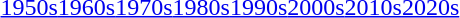<table id=toc class=toc summary=Contents>
<tr>
<th></th>
</tr>
<tr>
<td align=center><a href='#'>1950s</a><a href='#'>1960s</a><a href='#'>1970s</a><a href='#'>1980s</a><a href='#'>1990s</a><a href='#'>2000s</a><a href='#'>2010s</a><a href='#'>2020s</a></td>
</tr>
</table>
